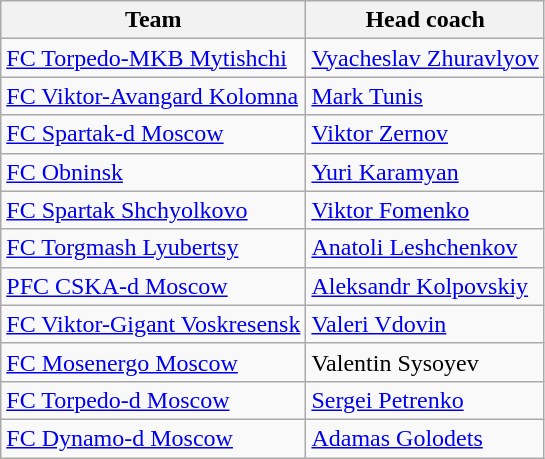<table class="wikitable" style="float:left; margin-right:1em">
<tr>
<th>Team</th>
<th>Head coach</th>
</tr>
<tr>
<td><a href='#'>FC Torpedo-MKB Mytishchi</a></td>
<td><a href='#'>Vyacheslav Zhuravlyov</a></td>
</tr>
<tr>
<td><a href='#'>FC Viktor-Avangard Kolomna</a></td>
<td><a href='#'>Mark Tunis</a></td>
</tr>
<tr>
<td><a href='#'>FC Spartak-d Moscow</a></td>
<td><a href='#'>Viktor Zernov</a></td>
</tr>
<tr>
<td><a href='#'>FC Obninsk</a></td>
<td><a href='#'>Yuri Karamyan</a></td>
</tr>
<tr>
<td><a href='#'>FC Spartak Shchyolkovo</a></td>
<td><a href='#'>Viktor Fomenko</a></td>
</tr>
<tr>
<td><a href='#'>FC Torgmash Lyubertsy</a></td>
<td><a href='#'>Anatoli Leshchenkov</a></td>
</tr>
<tr>
<td><a href='#'>PFC CSKA-d Moscow</a></td>
<td><a href='#'>Aleksandr Kolpovskiy</a></td>
</tr>
<tr>
<td><a href='#'>FC Viktor-Gigant Voskresensk</a></td>
<td><a href='#'>Valeri Vdovin</a></td>
</tr>
<tr>
<td><a href='#'>FC Mosenergo Moscow</a></td>
<td>Valentin Sysoyev</td>
</tr>
<tr>
<td><a href='#'>FC Torpedo-d Moscow</a></td>
<td><a href='#'>Sergei Petrenko</a></td>
</tr>
<tr>
<td><a href='#'>FC Dynamo-d Moscow</a></td>
<td><a href='#'>Adamas Golodets</a></td>
</tr>
</table>
